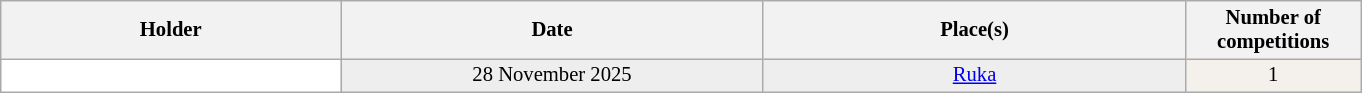<table class="wikitable plainrowheaders" style="background:#fff; font-size:86%; line-height:16px; border:grey solid 1px; border-collapse:collapse;">
<tr>
<th style="width:16em;"> Holder</th>
<th style="width:20em;">Date</th>
<th style="width:20em;">Place(s)</th>
<th style="width:8em;">Number of competitions</th>
</tr>
<tr>
<td></td>
<td align=center bgcolor=#EEEEEE>28 November 2025</td>
<td align=center bgcolor=#EEEEEE> <a href='#'>Ruka</a></td>
<td align=center bgcolor=#F4F0EC>1</td>
</tr>
</table>
